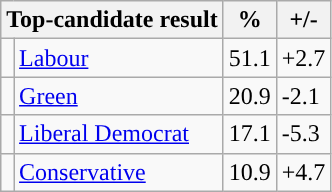<table class="wikitable">
<tr>
<th colspan="2">Top-candidate result</th>
<th>%</th>
<th>+/-</th>
</tr>
<tr>
<td style="background-color: "></td>
<td><a href='#'>Labour</a></td>
<td>51.1</td>
<td>+2.7</td>
</tr>
<tr>
<td style="background-color: "></td>
<td><a href='#'>Green</a></td>
<td>20.9</td>
<td>-2.1</td>
</tr>
<tr>
<td style="background-color: "></td>
<td><a href='#'>Liberal Democrat</a></td>
<td>17.1</td>
<td>-5.3</td>
</tr>
<tr>
<td style="background-color: "></td>
<td><a href='#'>Conservative</a></td>
<td>10.9</td>
<td>+4.7</td>
</tr>
</table>
